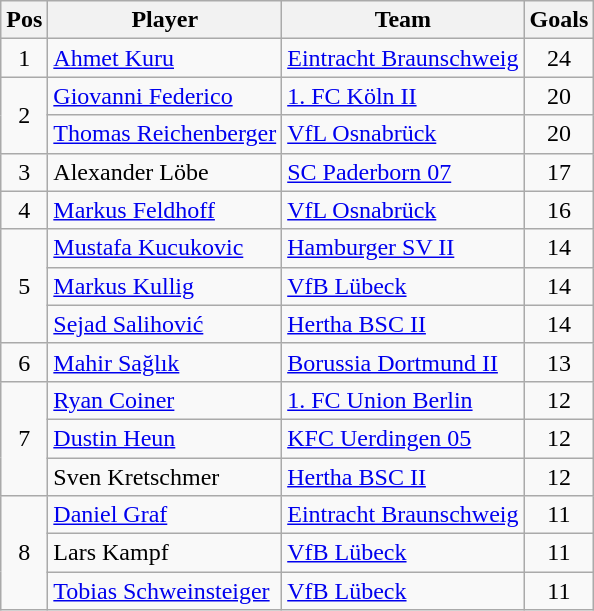<table class="wikitable">
<tr>
<th>Pos</th>
<th>Player</th>
<th>Team</th>
<th>Goals</th>
</tr>
<tr>
<td align="center">1</td>
<td> <a href='#'>Ahmet Kuru</a></td>
<td><a href='#'>Eintracht Braunschweig</a></td>
<td align="center">24</td>
</tr>
<tr>
<td rowspan=2 align="center">2</td>
<td> <a href='#'>Giovanni Federico</a></td>
<td><a href='#'>1. FC Köln II</a></td>
<td align="center">20</td>
</tr>
<tr>
<td> <a href='#'>Thomas Reichenberger</a></td>
<td><a href='#'>VfL Osnabrück</a></td>
<td align="center">20</td>
</tr>
<tr>
<td align="center">3</td>
<td> Alexander Löbe</td>
<td><a href='#'>SC Paderborn 07</a></td>
<td align="center">17</td>
</tr>
<tr>
<td align="center">4</td>
<td> <a href='#'>Markus Feldhoff</a></td>
<td><a href='#'>VfL Osnabrück</a></td>
<td align="center">16</td>
</tr>
<tr>
<td rowspan=3 align="center">5</td>
<td> <a href='#'>Mustafa Kucukovic</a></td>
<td><a href='#'>Hamburger SV II</a></td>
<td align="center">14</td>
</tr>
<tr>
<td> <a href='#'>Markus Kullig</a></td>
<td><a href='#'>VfB Lübeck</a></td>
<td align="center">14</td>
</tr>
<tr>
<td> <a href='#'>Sejad Salihović</a></td>
<td><a href='#'>Hertha BSC II</a></td>
<td align="center">14</td>
</tr>
<tr>
<td align="center">6</td>
<td> <a href='#'>Mahir Sağlık</a></td>
<td><a href='#'>Borussia Dortmund II</a></td>
<td align="center">13</td>
</tr>
<tr>
<td rowspan=3 align="center">7</td>
<td> <a href='#'>Ryan Coiner</a></td>
<td><a href='#'>1. FC Union Berlin</a></td>
<td align="center">12</td>
</tr>
<tr>
<td> <a href='#'>Dustin Heun</a></td>
<td><a href='#'>KFC Uerdingen 05</a></td>
<td align="center">12</td>
</tr>
<tr>
<td> Sven Kretschmer</td>
<td><a href='#'>Hertha BSC II</a></td>
<td align="center">12</td>
</tr>
<tr>
<td rowspan=3 align="center">8</td>
<td> <a href='#'>Daniel Graf</a></td>
<td><a href='#'>Eintracht Braunschweig</a></td>
<td align="center">11</td>
</tr>
<tr>
<td> Lars Kampf</td>
<td><a href='#'>VfB Lübeck</a></td>
<td align="center">11</td>
</tr>
<tr>
<td> <a href='#'>Tobias Schweinsteiger</a></td>
<td><a href='#'>VfB Lübeck</a></td>
<td align="center">11</td>
</tr>
</table>
